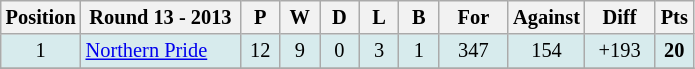<table class="wikitable" style="text-align:center; font-size:85%;">
<tr>
<th width=40 abbr="Position">Position</th>
<th width=100>Round 13 - 2013</th>
<th width=20 abbr="Played">P</th>
<th width=20 abbr="Won">W</th>
<th width=20 abbr="Drawn">D</th>
<th width=20 abbr="Lost">L</th>
<th width=20 abbr="Bye">B</th>
<th width=40 abbr="Points for">For</th>
<th width=40 abbr="Points against">Against</th>
<th width=40 abbr="Points difference">Diff</th>
<th width=20 abbr="Points">Pts</th>
</tr>
<tr style="background: #d7ebed;">
<td>1</td>
<td style="text-align:left;"> <a href='#'>Northern Pride</a></td>
<td>12</td>
<td>9</td>
<td>0</td>
<td>3</td>
<td>1</td>
<td>347</td>
<td>154</td>
<td>+193</td>
<td><strong>20</strong></td>
</tr>
<tr>
</tr>
</table>
